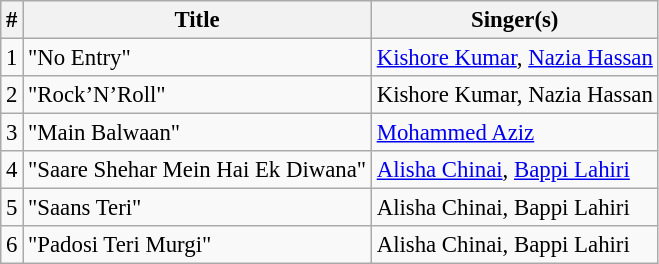<table class="wikitable" style="font-size:95%;">
<tr>
<th>#</th>
<th>Title</th>
<th>Singer(s)</th>
</tr>
<tr>
<td>1</td>
<td>"No Entry"</td>
<td><a href='#'>Kishore Kumar</a>, <a href='#'>Nazia Hassan</a></td>
</tr>
<tr>
<td>2</td>
<td>"Rock’N’Roll"</td>
<td>Kishore Kumar, Nazia Hassan</td>
</tr>
<tr>
<td>3</td>
<td>"Main Balwaan"</td>
<td><a href='#'>Mohammed Aziz</a></td>
</tr>
<tr>
<td>4</td>
<td>"Saare Shehar Mein Hai Ek Diwana"</td>
<td><a href='#'>Alisha Chinai</a>, <a href='#'>Bappi Lahiri</a></td>
</tr>
<tr>
<td>5</td>
<td>"Saans Teri"</td>
<td>Alisha Chinai, Bappi Lahiri</td>
</tr>
<tr>
<td>6</td>
<td>"Padosi Teri Murgi"</td>
<td>Alisha Chinai, Bappi Lahiri</td>
</tr>
</table>
